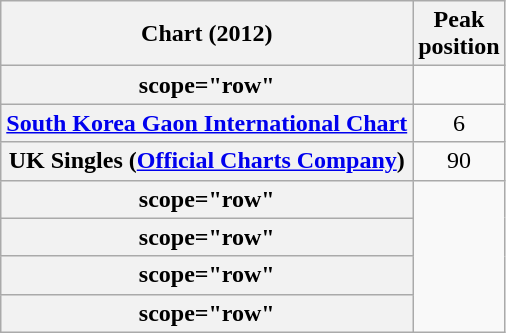<table class="wikitable sortable plainrowheaders">
<tr>
<th scope="col">Chart (2012)</th>
<th scope="col">Peak<br>position</th>
</tr>
<tr>
<th>scope="row" </th>
</tr>
<tr>
<th scope="row"><a href='#'>South Korea Gaon International Chart</a></th>
<td style="text-align:center;">6</td>
</tr>
<tr>
<th scope="row">UK Singles (<a href='#'>Official Charts Company</a>)</th>
<td style="text-align:center;">90</td>
</tr>
<tr>
<th>scope="row" </th>
</tr>
<tr>
<th>scope="row" </th>
</tr>
<tr>
<th>scope="row" </th>
</tr>
<tr>
<th>scope="row" </th>
</tr>
</table>
